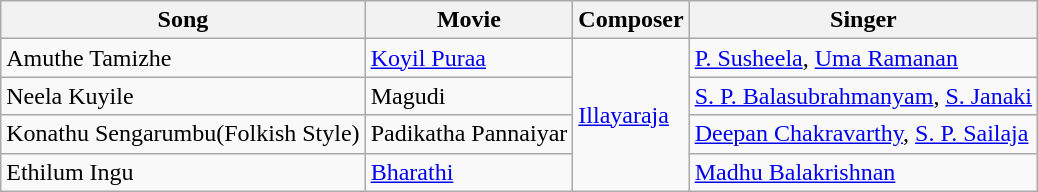<table class="wikitable">
<tr>
<th>Song</th>
<th>Movie</th>
<th>Composer</th>
<th>Singer</th>
</tr>
<tr>
<td>Amuthe Tamizhe</td>
<td><a href='#'>Koyil Puraa</a></td>
<td rowspan="4"><a href='#'>Illayaraja</a></td>
<td><a href='#'>P. Susheela</a>, <a href='#'>Uma Ramanan</a></td>
</tr>
<tr>
<td>Neela Kuyile</td>
<td>Magudi</td>
<td><a href='#'>S. P. Balasubrahmanyam</a>, <a href='#'>S. Janaki</a></td>
</tr>
<tr>
<td>Konathu Sengarumbu(Folkish Style)</td>
<td>Padikatha Pannaiyar</td>
<td><a href='#'>Deepan Chakravarthy</a>, <a href='#'>S. P. Sailaja</a></td>
</tr>
<tr>
<td>Ethilum Ingu</td>
<td><a href='#'>Bharathi</a></td>
<td><a href='#'>Madhu Balakrishnan</a></td>
</tr>
</table>
